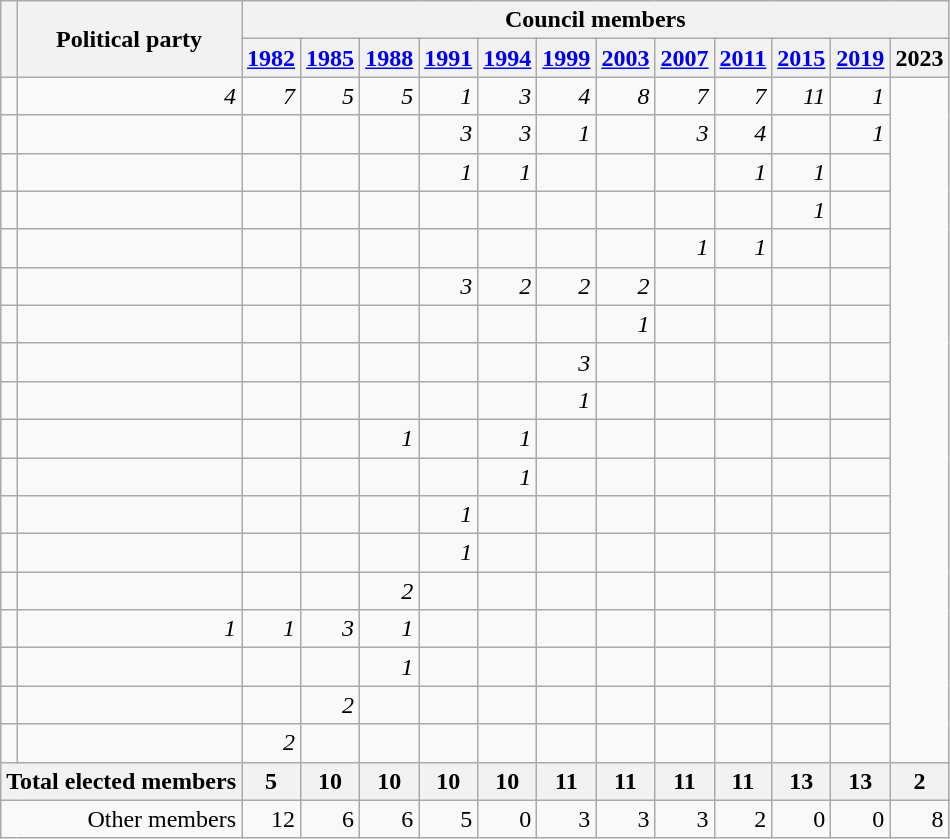<table class="wikitable" style="text-align: right">
<tr>
<th rowspan="2"></th>
<th rowspan="2">Political party</th>
<th colspan="12">Council members</th>
</tr>
<tr>
<th><a href='#'>1982</a></th>
<th><a href='#'>1985</a></th>
<th><a href='#'>1988</a></th>
<th><a href='#'>1991</a></th>
<th><a href='#'>1994</a></th>
<th><a href='#'>1999</a></th>
<th><a href='#'>2003</a></th>
<th><a href='#'>2007</a></th>
<th><a href='#'>2011</a></th>
<th><a href='#'>2015</a></th>
<th><a href='#'>2019</a></th>
<th>2023</th>
</tr>
<tr>
<td></td>
<td><em>4</em></td>
<td><em>7</em></td>
<td><em>5</em></td>
<td><em>5</em></td>
<td><em>1</em></td>
<td><em>3</em></td>
<td><em>4</em></td>
<td><em>8</em></td>
<td><em>7</em></td>
<td><em>7</em></td>
<td><em>11</em></td>
<td><em>1</em></td>
</tr>
<tr>
<td></td>
<td></td>
<td></td>
<td></td>
<td></td>
<td><em>3</em></td>
<td><em>3</em></td>
<td><em>1</em></td>
<td></td>
<td><em>3</em></td>
<td><em>4</em></td>
<td></td>
<td><em>1</em></td>
</tr>
<tr>
<td></td>
<td style="text-align: right"></td>
<td style="text-align: right"></td>
<td style="text-align: right"></td>
<td style="text-align: right"></td>
<td><em>1</em></td>
<td><em>1</em></td>
<td style="text-align: right"></td>
<td></td>
<td></td>
<td><em>1</em></td>
<td><em>1</em></td>
<td></td>
</tr>
<tr>
<td></td>
<td></td>
<td></td>
<td></td>
<td></td>
<td></td>
<td></td>
<td></td>
<td></td>
<td></td>
<td></td>
<td><em>1</em></td>
<td></td>
</tr>
<tr>
<td></td>
<td></td>
<td></td>
<td></td>
<td></td>
<td></td>
<td></td>
<td></td>
<td></td>
<td><em>1</em></td>
<td><em>1</em></td>
<td></td>
<td></td>
</tr>
<tr>
<td></td>
<td></td>
<td></td>
<td></td>
<td></td>
<td><em>3</em></td>
<td><em>2</em></td>
<td><em>2</em></td>
<td><em>2</em></td>
<td></td>
<td></td>
<td></td>
<td></td>
</tr>
<tr>
<td></td>
<td></td>
<td></td>
<td></td>
<td></td>
<td></td>
<td></td>
<td></td>
<td><em>1</em></td>
<td></td>
<td></td>
<td></td>
<td></td>
</tr>
<tr>
<td></td>
<td></td>
<td></td>
<td></td>
<td></td>
<td></td>
<td></td>
<td><em>3</em></td>
<td></td>
<td></td>
<td></td>
<td></td>
<td></td>
</tr>
<tr>
<td></td>
<td></td>
<td></td>
<td></td>
<td></td>
<td></td>
<td></td>
<td><em>1</em></td>
<td></td>
<td></td>
<td></td>
<td></td>
<td></td>
</tr>
<tr>
<td></td>
<td></td>
<td></td>
<td></td>
<td><em>1</em></td>
<td></td>
<td><em>1</em></td>
<td></td>
<td></td>
<td></td>
<td></td>
<td></td>
<td></td>
</tr>
<tr>
<td></td>
<td></td>
<td></td>
<td></td>
<td></td>
<td></td>
<td><em>1</em></td>
<td></td>
<td></td>
<td></td>
<td></td>
<td></td>
<td></td>
</tr>
<tr>
<td></td>
<td></td>
<td></td>
<td></td>
<td></td>
<td><em>1</em></td>
<td></td>
<td></td>
<td></td>
<td></td>
<td></td>
<td></td>
<td></td>
</tr>
<tr>
<td></td>
<td></td>
<td></td>
<td></td>
<td></td>
<td><em>1</em></td>
<td></td>
<td></td>
<td></td>
<td></td>
<td></td>
<td></td>
<td></td>
</tr>
<tr>
<td></td>
<td></td>
<td></td>
<td></td>
<td><em>2</em></td>
<td></td>
<td></td>
<td></td>
<td></td>
<td></td>
<td></td>
<td></td>
<td></td>
</tr>
<tr>
<td></td>
<td><em>1</em></td>
<td><em>1</em></td>
<td><em>3</em></td>
<td><em>1</em></td>
<td></td>
<td></td>
<td></td>
<td></td>
<td></td>
<td></td>
<td></td>
<td></td>
</tr>
<tr>
<td></td>
<td></td>
<td></td>
<td></td>
<td><em>1</em></td>
<td></td>
<td></td>
<td></td>
<td></td>
<td></td>
<td></td>
<td></td>
<td></td>
</tr>
<tr>
<td></td>
<td></td>
<td></td>
<td><em>2</em></td>
<td></td>
<td></td>
<td></td>
<td></td>
<td></td>
<td></td>
<td></td>
<td></td>
<td></td>
</tr>
<tr>
<td></td>
<td></td>
<td><em>2</em></td>
<td></td>
<td></td>
<td></td>
<td></td>
<td></td>
<td></td>
<td></td>
<td></td>
<td></td>
<td></td>
</tr>
<tr>
<th colspan="2" style="text-align: left">Total elected members</th>
<th>5</th>
<th>10</th>
<th>10</th>
<th>10</th>
<th>10</th>
<th>11</th>
<th>11</th>
<th>11</th>
<th>11</th>
<th>13</th>
<th>13</th>
<th>2</th>
</tr>
<tr>
<td colspan="2">Other members</td>
<td>12</td>
<td>6</td>
<td>6</td>
<td>5</td>
<td>0</td>
<td>3</td>
<td>3</td>
<td>3</td>
<td>2</td>
<td>0</td>
<td>0</td>
<td>8</td>
</tr>
</table>
